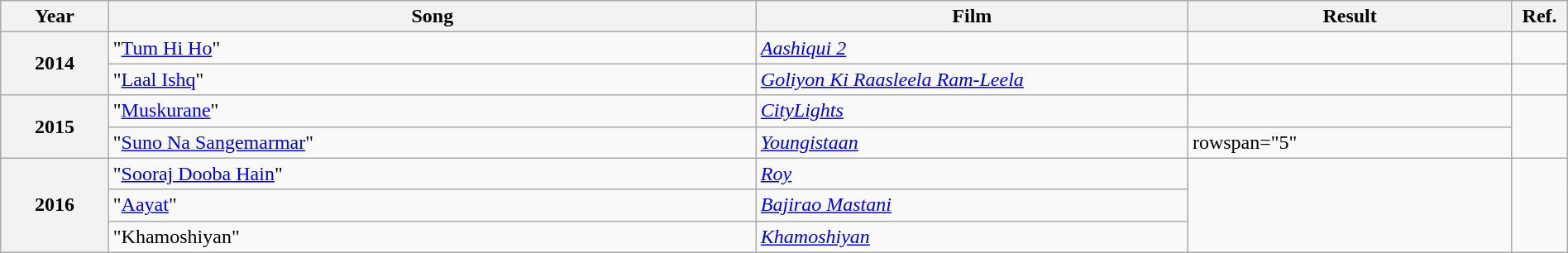<table class="wikitable plainrowheaders" width="100%" "textcolor:#000;">
<tr>
<th scope="col" width=5%><strong>Year</strong></th>
<th scope="col" width=30%><strong>Song</strong></th>
<th scope="col" width=20%><strong>Film</strong></th>
<th scope="col" width=15%><strong>Result</strong></th>
<th scope="col" width=2%><strong>Ref.</strong></th>
</tr>
<tr>
<th scope="row" rowspan="2">2014</th>
<td>"<a href='#'>Tum Hi Ho</a>"</td>
<td><em><a href='#'>Aashiqui 2</a></em></td>
<td></td>
<td></td>
</tr>
<tr>
<td>"<a href='#'>Laal Ishq</a>"</td>
<td><em><a href='#'>Goliyon Ki Raasleela Ram-Leela</a></em></td>
<td></td>
<td></td>
</tr>
<tr>
<th scope="row" rowspan="2">2015</th>
<td>"<a href='#'>Muskurane</a>"</td>
<td><em><a href='#'>CityLights</a></em></td>
<td></td>
<td rowspan="2"></td>
</tr>
<tr>
<td>"<a href='#'>Suno Na Sangemarmar</a>"</td>
<td><em><a href='#'>Youngistaan</a></em></td>
<td>rowspan="5" </td>
</tr>
<tr>
<th scope="row" rowspan="3">2016</th>
<td>"<a href='#'>Sooraj Dooba Hain</a>"</td>
<td><em><a href='#'>Roy</a></em></td>
<td rowspan="3"></td>
</tr>
<tr>
<td>"<a href='#'>Aayat</a>"</td>
<td><em><a href='#'>Bajirao Mastani</a></em></td>
</tr>
<tr>
<td>"Khamoshiyan"</td>
<td><em><a href='#'>Khamoshiyan</a></em></td>
</tr>
</table>
